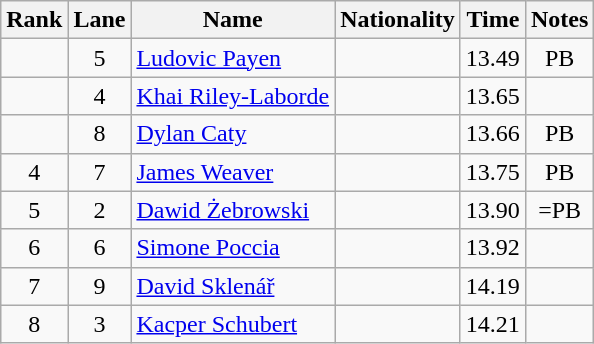<table class="wikitable sortable" style="text-align:center">
<tr>
<th>Rank</th>
<th>Lane</th>
<th>Name</th>
<th>Nationality</th>
<th>Time</th>
<th>Notes</th>
</tr>
<tr>
<td></td>
<td>5</td>
<td align=left><a href='#'>Ludovic Payen</a></td>
<td align=left></td>
<td>13.49</td>
<td>PB</td>
</tr>
<tr>
<td></td>
<td>4</td>
<td align=left><a href='#'>Khai Riley-Laborde</a></td>
<td align=left></td>
<td>13.65</td>
<td></td>
</tr>
<tr>
<td></td>
<td>8</td>
<td align=left><a href='#'>Dylan Caty</a></td>
<td align=left></td>
<td>13.66</td>
<td>PB</td>
</tr>
<tr>
<td>4</td>
<td>7</td>
<td align=left><a href='#'>James Weaver</a></td>
<td align=left></td>
<td>13.75</td>
<td>PB</td>
</tr>
<tr>
<td>5</td>
<td>2</td>
<td align=left><a href='#'>Dawid Żebrowski</a></td>
<td align=left></td>
<td>13.90</td>
<td>=PB</td>
</tr>
<tr>
<td>6</td>
<td>6</td>
<td align=left><a href='#'>Simone Poccia</a></td>
<td align=left></td>
<td>13.92</td>
<td></td>
</tr>
<tr>
<td>7</td>
<td>9</td>
<td align=left><a href='#'>David Sklenář</a></td>
<td align=left></td>
<td>14.19</td>
<td></td>
</tr>
<tr>
<td>8</td>
<td>3</td>
<td align=left><a href='#'>Kacper Schubert</a></td>
<td align=left></td>
<td>14.21</td>
<td></td>
</tr>
</table>
